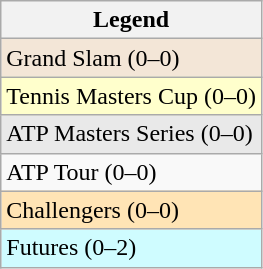<table class="wikitable sortable mw-collapsible mw-collapsed">
<tr>
<th>Legend</th>
</tr>
<tr style="background:#f3e6d7;">
<td>Grand Slam (0–0)</td>
</tr>
<tr style="background:#ffffcc;">
<td>Tennis Masters Cup (0–0)</td>
</tr>
<tr style="background:#e9e9e9;">
<td>ATP Masters Series (0–0)</td>
</tr>
<tr>
<td>ATP Tour (0–0)</td>
</tr>
<tr bgcolor="moccasin">
<td>Challengers (0–0)</td>
</tr>
<tr bgcolor="CFFCFF">
<td>Futures (0–2)</td>
</tr>
</table>
